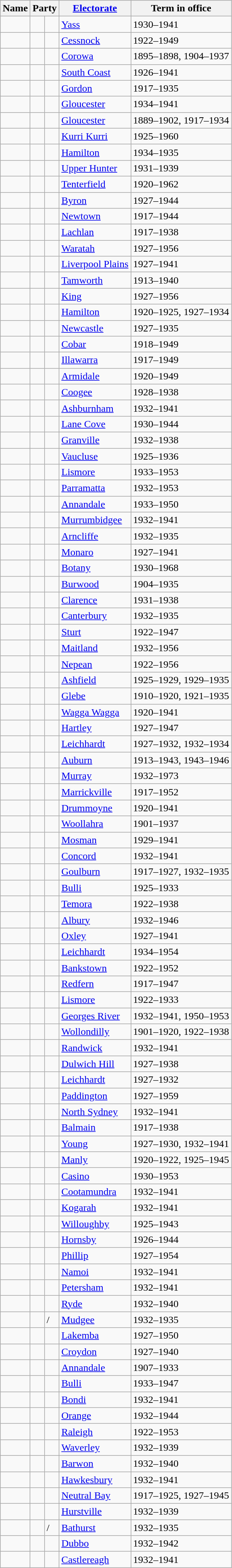<table class="wikitable sortable">
<tr>
<th>Name</th>
<th colspan=2>Party</th>
<th><a href='#'>Electorate</a></th>
<th>Term in office</th>
</tr>
<tr>
<td></td>
<td> </td>
<td></td>
<td><a href='#'>Yass</a></td>
<td>1930–1941</td>
</tr>
<tr>
<td></td>
<td> </td>
<td></td>
<td><a href='#'>Cessnock</a></td>
<td>1922–1949</td>
</tr>
<tr>
<td></td>
<td> </td>
<td></td>
<td><a href='#'>Corowa</a></td>
<td>1895–1898, 1904–1937</td>
</tr>
<tr>
<td></td>
<td> </td>
<td></td>
<td><a href='#'>South Coast</a></td>
<td>1926–1941</td>
</tr>
<tr>
<td></td>
<td> </td>
<td></td>
<td><a href='#'>Gordon</a></td>
<td>1917–1935</td>
</tr>
<tr>
<td></td>
<td> </td>
<td></td>
<td><a href='#'>Gloucester</a></td>
<td>1934–1941</td>
</tr>
<tr>
<td></td>
<td> </td>
<td></td>
<td><a href='#'>Gloucester</a></td>
<td>1889–1902, 1917–1934</td>
</tr>
<tr>
<td></td>
<td> </td>
<td></td>
<td><a href='#'>Kurri Kurri</a></td>
<td>1925–1960</td>
</tr>
<tr>
<td></td>
<td> </td>
<td></td>
<td><a href='#'>Hamilton</a></td>
<td>1934–1935</td>
</tr>
<tr>
<td></td>
<td> </td>
<td></td>
<td><a href='#'>Upper Hunter</a></td>
<td>1931–1939</td>
</tr>
<tr>
<td></td>
<td> </td>
<td></td>
<td><a href='#'>Tenterfield</a></td>
<td>1920–1962</td>
</tr>
<tr>
<td></td>
<td> </td>
<td></td>
<td><a href='#'>Byron</a></td>
<td>1927–1944</td>
</tr>
<tr>
<td></td>
<td> </td>
<td></td>
<td><a href='#'>Newtown</a></td>
<td>1917–1944</td>
</tr>
<tr>
<td></td>
<td> </td>
<td></td>
<td><a href='#'>Lachlan</a></td>
<td>1917–1938</td>
</tr>
<tr>
<td></td>
<td> </td>
<td></td>
<td><a href='#'>Waratah</a></td>
<td>1927–1956</td>
</tr>
<tr>
<td></td>
<td> </td>
<td></td>
<td><a href='#'>Liverpool Plains</a></td>
<td>1927–1941</td>
</tr>
<tr>
<td></td>
<td> </td>
<td></td>
<td><a href='#'>Tamworth</a></td>
<td>1913–1940</td>
</tr>
<tr>
<td></td>
<td> </td>
<td></td>
<td><a href='#'>King</a></td>
<td>1927–1956</td>
</tr>
<tr>
<td></td>
<td> </td>
<td></td>
<td><a href='#'>Hamilton</a></td>
<td>1920–1925, 1927–1934</td>
</tr>
<tr>
<td></td>
<td> </td>
<td></td>
<td><a href='#'>Newcastle</a></td>
<td>1927–1935</td>
</tr>
<tr>
<td></td>
<td> </td>
<td></td>
<td><a href='#'>Cobar</a></td>
<td>1918–1949</td>
</tr>
<tr>
<td></td>
<td> </td>
<td></td>
<td><a href='#'>Illawarra</a></td>
<td>1917–1949</td>
</tr>
<tr>
<td></td>
<td> </td>
<td></td>
<td><a href='#'>Armidale</a></td>
<td>1920–1949</td>
</tr>
<tr>
<td></td>
<td> </td>
<td></td>
<td><a href='#'>Coogee</a></td>
<td>1928–1938</td>
</tr>
<tr>
<td></td>
<td> </td>
<td></td>
<td><a href='#'>Ashburnham</a></td>
<td>1932–1941</td>
</tr>
<tr>
<td></td>
<td> </td>
<td></td>
<td><a href='#'>Lane Cove</a></td>
<td>1930–1944</td>
</tr>
<tr>
<td></td>
<td> </td>
<td></td>
<td><a href='#'>Granville</a></td>
<td>1932–1938</td>
</tr>
<tr>
<td></td>
<td> </td>
<td></td>
<td><a href='#'>Vaucluse</a></td>
<td>1925–1936</td>
</tr>
<tr>
<td></td>
<td> </td>
<td></td>
<td><a href='#'>Lismore</a></td>
<td>1933–1953</td>
</tr>
<tr>
<td></td>
<td> </td>
<td></td>
<td><a href='#'>Parramatta</a></td>
<td>1932–1953</td>
</tr>
<tr>
<td></td>
<td> </td>
<td></td>
<td><a href='#'>Annandale</a></td>
<td>1933–1950</td>
</tr>
<tr>
<td></td>
<td> </td>
<td></td>
<td><a href='#'>Murrumbidgee</a></td>
<td>1932–1941</td>
</tr>
<tr>
<td></td>
<td> </td>
<td></td>
<td><a href='#'>Arncliffe</a></td>
<td>1932–1935</td>
</tr>
<tr>
<td></td>
<td> </td>
<td></td>
<td><a href='#'>Monaro</a></td>
<td>1927–1941</td>
</tr>
<tr>
<td></td>
<td> </td>
<td></td>
<td><a href='#'>Botany</a></td>
<td>1930–1968</td>
</tr>
<tr>
<td></td>
<td> </td>
<td></td>
<td><a href='#'>Burwood</a></td>
<td>1904–1935</td>
</tr>
<tr>
<td></td>
<td> </td>
<td></td>
<td><a href='#'>Clarence</a></td>
<td>1931–1938</td>
</tr>
<tr>
<td></td>
<td> </td>
<td></td>
<td><a href='#'>Canterbury</a></td>
<td>1932–1935</td>
</tr>
<tr>
<td></td>
<td> </td>
<td></td>
<td><a href='#'>Sturt</a></td>
<td>1922–1947</td>
</tr>
<tr>
<td></td>
<td> </td>
<td></td>
<td><a href='#'>Maitland</a></td>
<td>1932–1956</td>
</tr>
<tr>
<td></td>
<td> </td>
<td></td>
<td><a href='#'>Nepean</a></td>
<td>1922–1956</td>
</tr>
<tr>
<td></td>
<td> </td>
<td></td>
<td><a href='#'>Ashfield</a></td>
<td>1925–1929, 1929–1935</td>
</tr>
<tr>
<td></td>
<td> </td>
<td></td>
<td><a href='#'>Glebe</a></td>
<td>1910–1920, 1921–1935</td>
</tr>
<tr>
<td></td>
<td> </td>
<td></td>
<td><a href='#'>Wagga Wagga</a></td>
<td>1920–1941</td>
</tr>
<tr>
<td></td>
<td> </td>
<td></td>
<td><a href='#'>Hartley</a></td>
<td>1927–1947</td>
</tr>
<tr>
<td></td>
<td> </td>
<td></td>
<td><a href='#'>Leichhardt</a></td>
<td>1927–1932, 1932–1934</td>
</tr>
<tr>
<td></td>
<td> </td>
<td></td>
<td><a href='#'>Auburn</a></td>
<td>1913–1943, 1943–1946</td>
</tr>
<tr>
<td></td>
<td> </td>
<td></td>
<td><a href='#'>Murray</a></td>
<td>1932–1973</td>
</tr>
<tr>
<td></td>
<td> </td>
<td></td>
<td><a href='#'>Marrickville</a></td>
<td>1917–1952</td>
</tr>
<tr>
<td></td>
<td> </td>
<td></td>
<td><a href='#'>Drummoyne</a></td>
<td>1920–1941</td>
</tr>
<tr>
<td></td>
<td> </td>
<td></td>
<td><a href='#'>Woollahra</a></td>
<td>1901–1937</td>
</tr>
<tr>
<td></td>
<td> </td>
<td></td>
<td><a href='#'>Mosman</a></td>
<td>1929–1941</td>
</tr>
<tr>
<td></td>
<td> </td>
<td></td>
<td><a href='#'>Concord</a></td>
<td>1932–1941</td>
</tr>
<tr>
<td></td>
<td> </td>
<td></td>
<td><a href='#'>Goulburn</a></td>
<td>1917–1927, 1932–1935</td>
</tr>
<tr>
<td></td>
<td> </td>
<td></td>
<td><a href='#'>Bulli</a></td>
<td>1925–1933</td>
</tr>
<tr>
<td></td>
<td> </td>
<td></td>
<td><a href='#'>Temora</a></td>
<td>1922–1938</td>
</tr>
<tr>
<td></td>
<td> </td>
<td></td>
<td><a href='#'>Albury</a></td>
<td>1932–1946</td>
</tr>
<tr>
<td></td>
<td> </td>
<td></td>
<td><a href='#'>Oxley</a></td>
<td>1927–1941</td>
</tr>
<tr>
<td></td>
<td> </td>
<td></td>
<td><a href='#'>Leichhardt</a></td>
<td>1934–1954</td>
</tr>
<tr>
<td></td>
<td> </td>
<td></td>
<td><a href='#'>Bankstown</a></td>
<td>1922–1952</td>
</tr>
<tr>
<td></td>
<td> </td>
<td></td>
<td><a href='#'>Redfern</a></td>
<td>1917–1947</td>
</tr>
<tr>
<td></td>
<td> </td>
<td></td>
<td><a href='#'>Lismore</a></td>
<td>1922–1933</td>
</tr>
<tr>
<td></td>
<td> </td>
<td></td>
<td><a href='#'>Georges River</a></td>
<td>1932–1941, 1950–1953</td>
</tr>
<tr>
<td></td>
<td> </td>
<td></td>
<td><a href='#'>Wollondilly</a></td>
<td>1901–1920, 1922–1938</td>
</tr>
<tr>
<td></td>
<td> </td>
<td></td>
<td><a href='#'>Randwick</a></td>
<td>1932–1941</td>
</tr>
<tr>
<td></td>
<td> </td>
<td></td>
<td><a href='#'>Dulwich Hill</a></td>
<td>1927–1938</td>
</tr>
<tr>
<td></td>
<td> </td>
<td></td>
<td><a href='#'>Leichhardt</a></td>
<td>1927–1932</td>
</tr>
<tr>
<td></td>
<td> </td>
<td></td>
<td><a href='#'>Paddington</a></td>
<td>1927–1959</td>
</tr>
<tr>
<td></td>
<td> </td>
<td></td>
<td><a href='#'>North Sydney</a></td>
<td>1932–1941</td>
</tr>
<tr>
<td></td>
<td> </td>
<td></td>
<td><a href='#'>Balmain</a></td>
<td>1917–1938</td>
</tr>
<tr>
<td></td>
<td> </td>
<td></td>
<td><a href='#'>Young</a></td>
<td>1927–1930, 1932–1941</td>
</tr>
<tr>
<td></td>
<td> </td>
<td></td>
<td><a href='#'>Manly</a></td>
<td>1920–1922, 1925–1945</td>
</tr>
<tr>
<td></td>
<td> </td>
<td></td>
<td><a href='#'>Casino</a></td>
<td>1930–1953</td>
</tr>
<tr>
<td></td>
<td> </td>
<td></td>
<td><a href='#'>Cootamundra</a></td>
<td>1932–1941</td>
</tr>
<tr>
<td></td>
<td> </td>
<td></td>
<td><a href='#'>Kogarah</a></td>
<td>1932–1941</td>
</tr>
<tr>
<td></td>
<td> </td>
<td></td>
<td><a href='#'>Willoughby</a></td>
<td>1925–1943</td>
</tr>
<tr>
<td></td>
<td> </td>
<td></td>
<td><a href='#'>Hornsby</a></td>
<td>1926–1944</td>
</tr>
<tr>
<td></td>
<td> </td>
<td></td>
<td><a href='#'>Phillip</a></td>
<td>1927–1954</td>
</tr>
<tr>
<td></td>
<td> </td>
<td></td>
<td><a href='#'>Namoi</a></td>
<td>1932–1941</td>
</tr>
<tr>
<td></td>
<td> </td>
<td></td>
<td><a href='#'>Petersham</a></td>
<td>1932–1941</td>
</tr>
<tr>
<td></td>
<td> </td>
<td></td>
<td><a href='#'>Ryde</a></td>
<td>1932–1940</td>
</tr>
<tr>
<td></td>
<td> </td>
<td>/</td>
<td><a href='#'>Mudgee</a></td>
<td>1932–1935</td>
</tr>
<tr>
<td></td>
<td> </td>
<td></td>
<td><a href='#'>Lakemba</a></td>
<td>1927–1950</td>
</tr>
<tr>
<td></td>
<td> </td>
<td></td>
<td><a href='#'>Croydon</a></td>
<td>1927–1940</td>
</tr>
<tr>
<td></td>
<td> </td>
<td></td>
<td><a href='#'>Annandale</a></td>
<td>1907–1933</td>
</tr>
<tr>
<td></td>
<td> </td>
<td></td>
<td><a href='#'>Bulli</a></td>
<td>1933–1947</td>
</tr>
<tr>
<td></td>
<td> </td>
<td></td>
<td><a href='#'>Bondi</a></td>
<td>1932–1941</td>
</tr>
<tr>
<td></td>
<td> </td>
<td></td>
<td><a href='#'>Orange</a></td>
<td>1932–1944</td>
</tr>
<tr>
<td></td>
<td> </td>
<td></td>
<td><a href='#'>Raleigh</a></td>
<td>1922–1953</td>
</tr>
<tr>
<td></td>
<td> </td>
<td></td>
<td><a href='#'>Waverley</a></td>
<td>1932–1939</td>
</tr>
<tr>
<td></td>
<td> </td>
<td></td>
<td><a href='#'>Barwon</a></td>
<td>1932–1940</td>
</tr>
<tr>
<td></td>
<td> </td>
<td></td>
<td><a href='#'>Hawkesbury</a></td>
<td>1932–1941</td>
</tr>
<tr>
<td></td>
<td> </td>
<td></td>
<td><a href='#'>Neutral Bay</a></td>
<td>1917–1925, 1927–1945</td>
</tr>
<tr>
<td></td>
<td> </td>
<td></td>
<td><a href='#'>Hurstville</a></td>
<td>1932–1939</td>
</tr>
<tr>
<td></td>
<td> </td>
<td>/</td>
<td><a href='#'>Bathurst</a></td>
<td>1932–1935</td>
</tr>
<tr>
<td></td>
<td> </td>
<td></td>
<td><a href='#'>Dubbo</a></td>
<td>1932–1942</td>
</tr>
<tr>
<td></td>
<td> </td>
<td></td>
<td><a href='#'>Castlereagh</a></td>
<td>1932–1941</td>
</tr>
</table>
